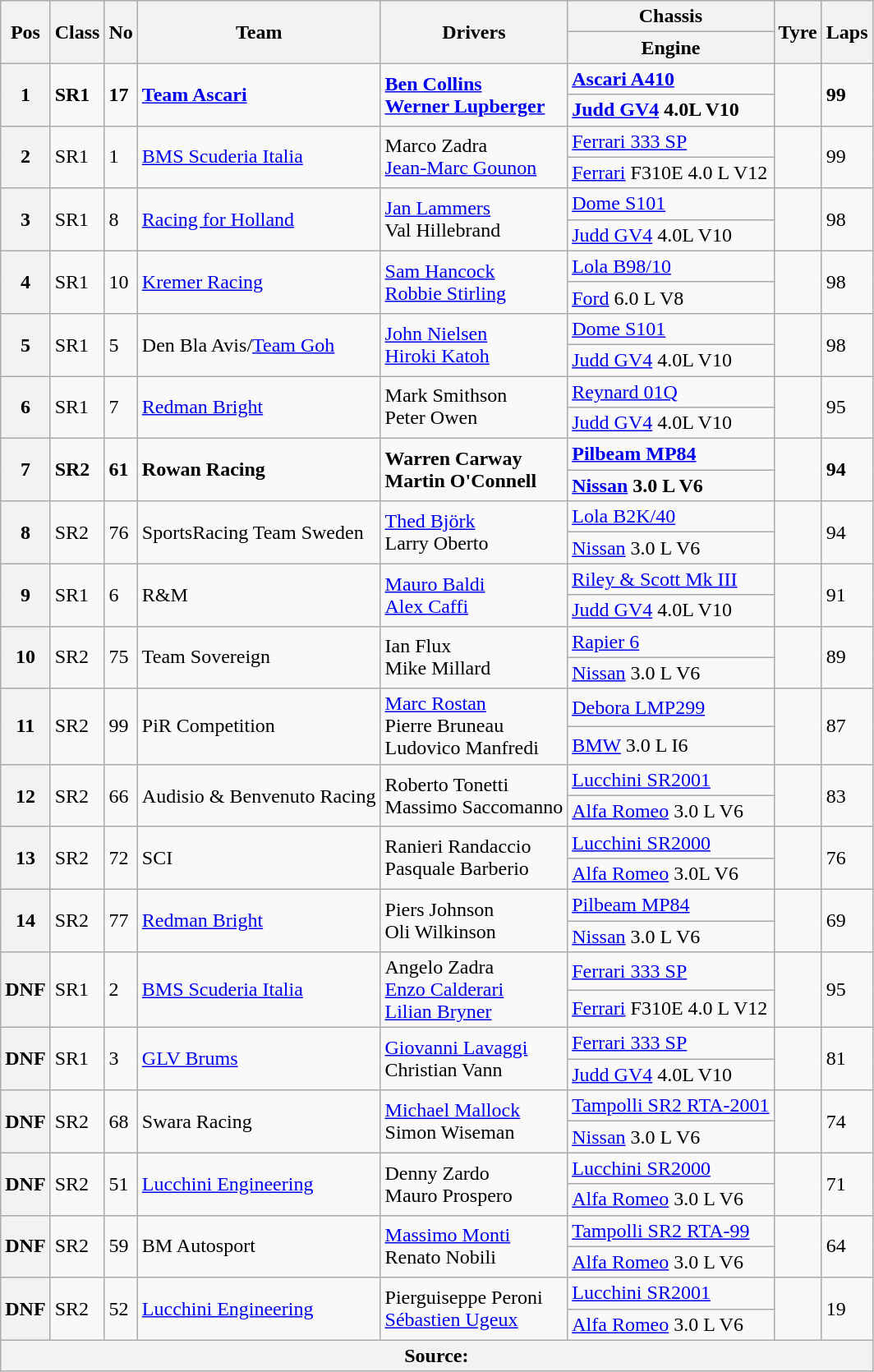<table class="wikitable">
<tr>
<th rowspan="2">Pos</th>
<th rowspan="2">Class</th>
<th rowspan="2">No</th>
<th rowspan="2">Team</th>
<th rowspan="2">Drivers</th>
<th>Chassis</th>
<th rowspan="2">Tyre</th>
<th rowspan="2">Laps</th>
</tr>
<tr>
<th>Engine</th>
</tr>
<tr>
<th rowspan="2">1</th>
<td rowspan="2"><strong>SR1</strong></td>
<td rowspan="2"><strong>17</strong></td>
<td rowspan="2"><strong> <a href='#'>Team Ascari</a></strong></td>
<td rowspan="2"><strong> <a href='#'>Ben Collins</a><br> <a href='#'>Werner Lupberger</a></strong></td>
<td><strong><a href='#'>Ascari A410</a></strong></td>
<td rowspan="2"></td>
<td rowspan="2"><strong>99</strong></td>
</tr>
<tr>
<td><strong><a href='#'>Judd GV4</a> 4.0L V10</strong></td>
</tr>
<tr>
<th rowspan="2">2</th>
<td rowspan="2">SR1</td>
<td rowspan="2">1</td>
<td rowspan="2"> <a href='#'>BMS Scuderia Italia</a></td>
<td rowspan="2"> Marco Zadra<br> <a href='#'>Jean-Marc Gounon</a></td>
<td><a href='#'>Ferrari 333 SP</a></td>
<td rowspan="2"></td>
<td rowspan="2">99</td>
</tr>
<tr>
<td><a href='#'>Ferrari</a> F310E 4.0 L V12</td>
</tr>
<tr>
<th rowspan="2">3</th>
<td rowspan="2">SR1</td>
<td rowspan="2">8</td>
<td rowspan="2"> <a href='#'>Racing for Holland</a></td>
<td rowspan="2"> <a href='#'>Jan Lammers</a><br> Val Hillebrand</td>
<td><a href='#'>Dome S101</a></td>
<td rowspan="2"></td>
<td rowspan="2">98</td>
</tr>
<tr>
<td><a href='#'>Judd GV4</a> 4.0L V10</td>
</tr>
<tr>
<th rowspan="2">4</th>
<td rowspan="2">SR1</td>
<td rowspan="2">10</td>
<td rowspan="2"> <a href='#'>Kremer Racing</a></td>
<td rowspan="2"> <a href='#'>Sam Hancock</a><br> <a href='#'>Robbie Stirling</a></td>
<td><a href='#'>Lola B98/10</a></td>
<td rowspan="2"></td>
<td rowspan="2">98</td>
</tr>
<tr>
<td><a href='#'>Ford</a> 6.0 L V8</td>
</tr>
<tr>
<th rowspan="2">5</th>
<td rowspan="2">SR1</td>
<td rowspan="2">5</td>
<td rowspan="2"> Den Bla Avis/<a href='#'>Team Goh</a></td>
<td rowspan="2"> <a href='#'>John Nielsen</a><br> <a href='#'>Hiroki Katoh</a></td>
<td><a href='#'>Dome S101</a></td>
<td rowspan="2"></td>
<td rowspan="2">98</td>
</tr>
<tr>
<td><a href='#'>Judd GV4</a> 4.0L V10</td>
</tr>
<tr>
<th rowspan="2">6</th>
<td rowspan="2">SR1</td>
<td rowspan="2">7</td>
<td rowspan="2"> <a href='#'>Redman Bright</a></td>
<td rowspan="2"> Mark Smithson<br> Peter Owen</td>
<td><a href='#'>Reynard 01Q</a></td>
<td rowspan="2"></td>
<td rowspan="2">95</td>
</tr>
<tr>
<td><a href='#'>Judd GV4</a> 4.0L V10</td>
</tr>
<tr>
<th rowspan="2">7</th>
<td rowspan="2"><strong>SR2</strong></td>
<td rowspan="2"><strong>61</strong></td>
<td rowspan="2"><strong> Rowan Racing</strong></td>
<td rowspan="2"><strong> Warren Carway<br> Martin O'Connell</strong></td>
<td><a href='#'><strong>Pilbeam MP84</strong></a></td>
<td rowspan="2"></td>
<td rowspan="2"><strong>94</strong></td>
</tr>
<tr>
<td><strong><a href='#'>Nissan</a> 3.0 L V6</strong></td>
</tr>
<tr>
<th rowspan="2">8</th>
<td rowspan="2">SR2</td>
<td rowspan="2">76</td>
<td rowspan="2"> SportsRacing Team Sweden</td>
<td rowspan="2"> <a href='#'>Thed Björk</a><br> Larry Oberto</td>
<td><a href='#'>Lola B2K/40</a></td>
<td rowspan="2"></td>
<td rowspan="2">94</td>
</tr>
<tr>
<td><a href='#'>Nissan</a> 3.0 L V6</td>
</tr>
<tr>
<th rowspan="2">9</th>
<td rowspan="2">SR1</td>
<td rowspan="2">6</td>
<td rowspan="2"> R&M</td>
<td rowspan="2"> <a href='#'>Mauro Baldi</a><br> <a href='#'>Alex Caffi</a></td>
<td><a href='#'>Riley & Scott Mk III</a></td>
<td rowspan="2"></td>
<td rowspan="2">91</td>
</tr>
<tr>
<td><a href='#'>Judd GV4</a> 4.0L V10</td>
</tr>
<tr>
<th rowspan="2">10</th>
<td rowspan="2">SR2</td>
<td rowspan="2">75</td>
<td rowspan="2"> Team Sovereign</td>
<td rowspan="2"> Ian Flux<br> Mike Millard</td>
<td><a href='#'>Rapier 6</a></td>
<td rowspan="2"></td>
<td rowspan="2">89</td>
</tr>
<tr>
<td><a href='#'>Nissan</a> 3.0 L V6</td>
</tr>
<tr>
<th rowspan="2">11</th>
<td rowspan="2">SR2</td>
<td rowspan="2">99</td>
<td rowspan="2"> PiR Competition</td>
<td rowspan="2"> <a href='#'>Marc Rostan</a><br> Pierre Bruneau<br> Ludovico Manfredi</td>
<td><a href='#'>Debora LMP299</a></td>
<td rowspan="2"></td>
<td rowspan="2">87</td>
</tr>
<tr>
<td><a href='#'>BMW</a> 3.0 L I6</td>
</tr>
<tr>
<th rowspan="2">12</th>
<td rowspan="2">SR2</td>
<td rowspan="2">66</td>
<td rowspan="2"> Audisio & Benvenuto Racing</td>
<td rowspan="2"> Roberto Tonetti<br> Massimo Saccomanno</td>
<td><a href='#'>Lucchini SR2001</a></td>
<td rowspan="2"></td>
<td rowspan="2">83</td>
</tr>
<tr>
<td><a href='#'>Alfa Romeo</a> 3.0 L V6</td>
</tr>
<tr>
<th rowspan="2">13</th>
<td rowspan="2">SR2</td>
<td rowspan="2">72</td>
<td rowspan="2"> SCI</td>
<td rowspan="2"> Ranieri Randaccio<br> Pasquale Barberio</td>
<td><a href='#'>Lucchini SR2000</a></td>
<td rowspan="2"></td>
<td rowspan="2">76</td>
</tr>
<tr>
<td><a href='#'>Alfa Romeo</a> 3.0L V6</td>
</tr>
<tr>
<th rowspan="2">14</th>
<td rowspan="2">SR2</td>
<td rowspan="2">77</td>
<td rowspan="2"> <a href='#'>Redman Bright</a></td>
<td rowspan="2"> Piers Johnson<br> Oli Wilkinson</td>
<td><a href='#'>Pilbeam MP84</a></td>
<td rowspan="2"></td>
<td rowspan="2">69</td>
</tr>
<tr>
<td><a href='#'>Nissan</a> 3.0 L V6</td>
</tr>
<tr>
<th rowspan="2">DNF</th>
<td rowspan="2">SR1</td>
<td rowspan="2">2</td>
<td rowspan="2"> <a href='#'>BMS Scuderia Italia</a></td>
<td rowspan="2"> Angelo Zadra<br> <a href='#'>Enzo Calderari</a><br> <a href='#'>Lilian Bryner</a></td>
<td><a href='#'>Ferrari 333 SP</a></td>
<td rowspan="2"></td>
<td rowspan="2">95</td>
</tr>
<tr>
<td><a href='#'>Ferrari</a> F310E 4.0 L V12</td>
</tr>
<tr>
<th rowspan="2">DNF</th>
<td rowspan="2">SR1</td>
<td rowspan="2">3</td>
<td rowspan="2"> <a href='#'>GLV Brums</a></td>
<td rowspan="2"> <a href='#'>Giovanni Lavaggi</a><br> Christian Vann</td>
<td><a href='#'>Ferrari 333 SP</a></td>
<td rowspan="2"></td>
<td rowspan="2">81</td>
</tr>
<tr>
<td><a href='#'>Judd GV4</a> 4.0L V10</td>
</tr>
<tr>
<th rowspan="2">DNF</th>
<td rowspan="2">SR2</td>
<td rowspan="2">68</td>
<td rowspan="2"> Swara Racing</td>
<td rowspan="2"> <a href='#'>Michael Mallock</a><br> Simon Wiseman</td>
<td><a href='#'>Tampolli SR2 RTA-2001</a></td>
<td rowspan="2"></td>
<td rowspan="2">74</td>
</tr>
<tr>
<td><a href='#'>Nissan</a> 3.0 L V6</td>
</tr>
<tr>
<th rowspan="2">DNF</th>
<td rowspan="2">SR2</td>
<td rowspan="2">51</td>
<td rowspan="2"> <a href='#'>Lucchini Engineering</a></td>
<td rowspan="2"> Denny Zardo<br> Mauro Prospero</td>
<td><a href='#'>Lucchini SR2000</a></td>
<td rowspan="2"></td>
<td rowspan="2">71</td>
</tr>
<tr>
<td><a href='#'>Alfa Romeo</a> 3.0 L V6</td>
</tr>
<tr>
<th rowspan="2">DNF</th>
<td rowspan="2">SR2</td>
<td rowspan="2">59</td>
<td rowspan="2"> BM Autosport</td>
<td rowspan="2"> <a href='#'>Massimo Monti</a><br> Renato Nobili</td>
<td><a href='#'>Tampolli SR2 RTA-99</a></td>
<td rowspan="2"></td>
<td rowspan="2">64</td>
</tr>
<tr>
<td><a href='#'>Alfa Romeo</a> 3.0 L V6</td>
</tr>
<tr>
<th rowspan="2">DNF</th>
<td rowspan="2">SR2</td>
<td rowspan="2">52</td>
<td rowspan="2"> <a href='#'>Lucchini Engineering</a></td>
<td rowspan="2"> Pierguiseppe Peroni<br> <a href='#'>Sébastien Ugeux</a></td>
<td><a href='#'>Lucchini SR2001</a></td>
<td rowspan="2"></td>
<td rowspan="2">19</td>
</tr>
<tr>
<td><a href='#'>Alfa Romeo</a> 3.0 L V6</td>
</tr>
<tr>
<th colspan="8">Source:</th>
</tr>
</table>
